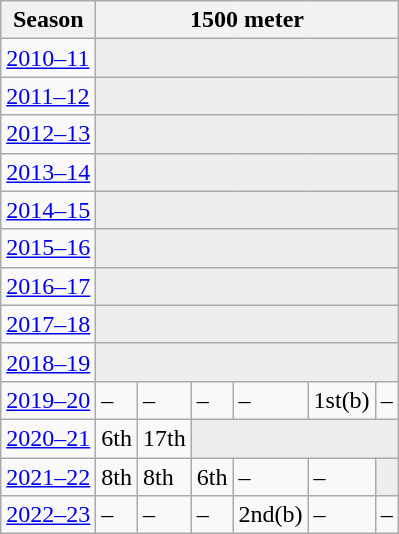<table class="wikitable" style="display: inline-table;">
<tr>
<th>Season</th>
<th colspan="6">1500 meter</th>
</tr>
<tr>
<td><a href='#'>2010–11</a></td>
<td colspan="6" bgcolor=#EEEEEE></td>
</tr>
<tr>
<td><a href='#'>2011–12</a></td>
<td colspan="6" bgcolor=#EEEEEE></td>
</tr>
<tr>
<td><a href='#'>2012–13</a></td>
<td colspan="6" bgcolor=#EEEEEE></td>
</tr>
<tr>
<td><a href='#'>2013–14</a></td>
<td colspan="6" bgcolor=#EEEEEE></td>
</tr>
<tr>
<td><a href='#'>2014–15</a></td>
<td colspan="6" bgcolor=#EEEEEE></td>
</tr>
<tr>
<td><a href='#'>2015–16</a></td>
<td colspan="6" bgcolor=#EEEEEE></td>
</tr>
<tr>
<td><a href='#'>2016–17</a></td>
<td colspan="6" bgcolor=#EEEEEE></td>
</tr>
<tr>
<td><a href='#'>2017–18</a></td>
<td colspan="6" bgcolor=#EEEEEE></td>
</tr>
<tr>
<td><a href='#'>2018–19</a></td>
<td colspan="6" bgcolor=#EEEEEE></td>
</tr>
<tr>
<td><a href='#'>2019–20</a></td>
<td>–</td>
<td>–</td>
<td>–</td>
<td>–</td>
<td>1st(b)</td>
<td>–</td>
</tr>
<tr>
<td><a href='#'>2020–21</a></td>
<td>6th</td>
<td>17th</td>
<td colspan="4" bgcolor=#EEEEEE></td>
</tr>
<tr>
<td><a href='#'>2021–22</a></td>
<td>8th</td>
<td>8th</td>
<td>6th</td>
<td>–</td>
<td>–</td>
<td colspan="1" bgcolor=#EEEEEE></td>
</tr>
<tr>
<td><a href='#'>2022–23</a></td>
<td>–</td>
<td>–</td>
<td>–</td>
<td>2nd(b)</td>
<td>–</td>
<td>–</td>
</tr>
</table>
